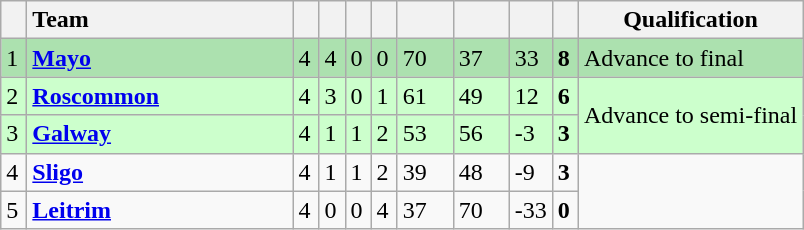<table class="wikitable">
<tr>
<th width=10></th>
<th width=170 style="text-align:left;">Team</th>
<th width=10></th>
<th width=10></th>
<th width=10></th>
<th width=10></th>
<th width=30></th>
<th width=30></th>
<th width=10></th>
<th width=10></th>
<th>Qualification</th>
</tr>
<tr style="background:#ace1af">
<td>1</td>
<td align=left><strong> <a href='#'>Mayo</a></strong></td>
<td>4</td>
<td>4</td>
<td>0</td>
<td>0</td>
<td>70</td>
<td>37</td>
<td>33</td>
<td><strong>8</strong></td>
<td>Advance to final</td>
</tr>
<tr style="background:#ccffcc">
<td>2</td>
<td align=left><strong> <a href='#'>Roscommon</a></strong></td>
<td>4</td>
<td>3</td>
<td>0</td>
<td>1</td>
<td>61</td>
<td>49</td>
<td>12</td>
<td><strong>6</strong></td>
<td rowspan="2">Advance to semi-final</td>
</tr>
<tr style="background:#ccffcc">
<td>3</td>
<td align=left><strong> <a href='#'>Galway</a></strong></td>
<td>4</td>
<td>1</td>
<td>1</td>
<td>2</td>
<td>53</td>
<td>56</td>
<td>-3</td>
<td><strong>3</strong></td>
</tr>
<tr>
<td>4</td>
<td align=left><strong> <a href='#'>Sligo</a></strong></td>
<td>4</td>
<td>1</td>
<td>1</td>
<td>2</td>
<td>39</td>
<td>48</td>
<td>-9</td>
<td><strong>3</strong></td>
</tr>
<tr>
<td>5</td>
<td align=left><strong> <a href='#'>Leitrim</a></strong></td>
<td>4</td>
<td>0</td>
<td>0</td>
<td>4</td>
<td>37</td>
<td>70</td>
<td>-33</td>
<td><strong>0</strong></td>
</tr>
</table>
